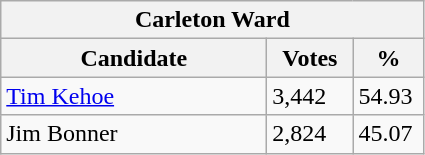<table class="wikitable">
<tr>
<th colspan="3">Carleton Ward</th>
</tr>
<tr>
<th style="width: 170px">Candidate</th>
<th style="width: 50px">Votes</th>
<th style="width: 40px">%</th>
</tr>
<tr>
<td><a href='#'>Tim Kehoe</a></td>
<td>3,442</td>
<td>54.93</td>
</tr>
<tr>
<td>Jim Bonner</td>
<td>2,824</td>
<td>45.07</td>
</tr>
</table>
